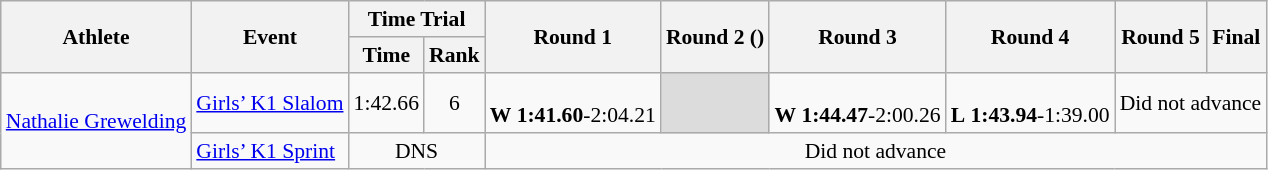<table class="wikitable" border="1" style="font-size:90%">
<tr>
<th rowspan=2>Athlete</th>
<th rowspan=2>Event</th>
<th colspan=2>Time Trial</th>
<th rowspan=2>Round 1</th>
<th rowspan=2>Round 2 ()</th>
<th rowspan=2>Round 3</th>
<th rowspan=2>Round 4</th>
<th rowspan=2>Round 5</th>
<th rowspan=2>Final</th>
</tr>
<tr>
<th>Time</th>
<th>Rank</th>
</tr>
<tr>
<td rowspan=2><a href='#'>Nathalie Grewelding</a></td>
<td><a href='#'>Girls’ K1 Slalom</a></td>
<td align=center>1:42.66</td>
<td align=center>6</td>
<td align=center><br><strong>W</strong> <strong>1:41.60</strong>-2:04.21</td>
<td bgcolor=#DCDCDC></td>
<td align=center><br><strong>W</strong> <strong>1:44.47</strong>-2:00.26</td>
<td align=center><br><strong>L</strong> <strong>1:43.94</strong>-1:39.00</td>
<td align=center colspan=2>Did not advance</td>
</tr>
<tr>
<td><a href='#'>Girls’ K1 Sprint</a></td>
<td align=center colspan=2>DNS</td>
<td align=center colspan=6>Did not advance</td>
</tr>
</table>
